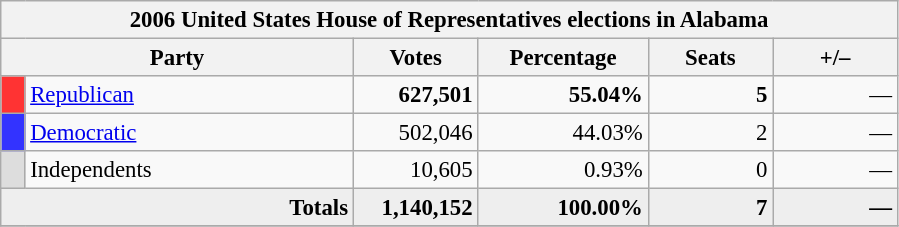<table class="wikitable" style="font-size: 95%;">
<tr>
<th colspan="6">2006 United States House of Representatives elections in Alabama</th>
</tr>
<tr>
<th colspan=2 style="width: 15em">Party</th>
<th style="width: 5em">Votes</th>
<th style="width: 7em">Percentage</th>
<th style="width: 5em">Seats</th>
<th style="width: 5em">+/–</th>
</tr>
<tr>
<th style="background-color:#FF3333; width: 3px"></th>
<td style="width: 130px"><a href='#'>Republican</a></td>
<td align="right"><strong>627,501</strong></td>
<td align="right"><strong>55.04%</strong></td>
<td align="right"><strong>5</strong></td>
<td align="right">—</td>
</tr>
<tr>
<th style="background-color:#3333FF; width: 3px"></th>
<td style="width: 130px"><a href='#'>Democratic</a></td>
<td align="right">502,046</td>
<td align="right">44.03%</td>
<td align="right">2</td>
<td align="right">—</td>
</tr>
<tr>
<th style="background-color:#DDDDDD; width: 3px"></th>
<td style="width: 130px">Independents</td>
<td align="right">10,605</td>
<td align="right">0.93%</td>
<td align="right">0</td>
<td align="right">—</td>
</tr>
<tr bgcolor="#EEEEEE">
<td colspan="2" align="right"><strong>Totals</strong></td>
<td align="right"><strong>1,140,152</strong></td>
<td align="right"><strong>100.00%</strong></td>
<td align="right"><strong>7</strong></td>
<td align="right"><strong>—</strong></td>
</tr>
<tr bgcolor="#EEEEEE">
</tr>
</table>
